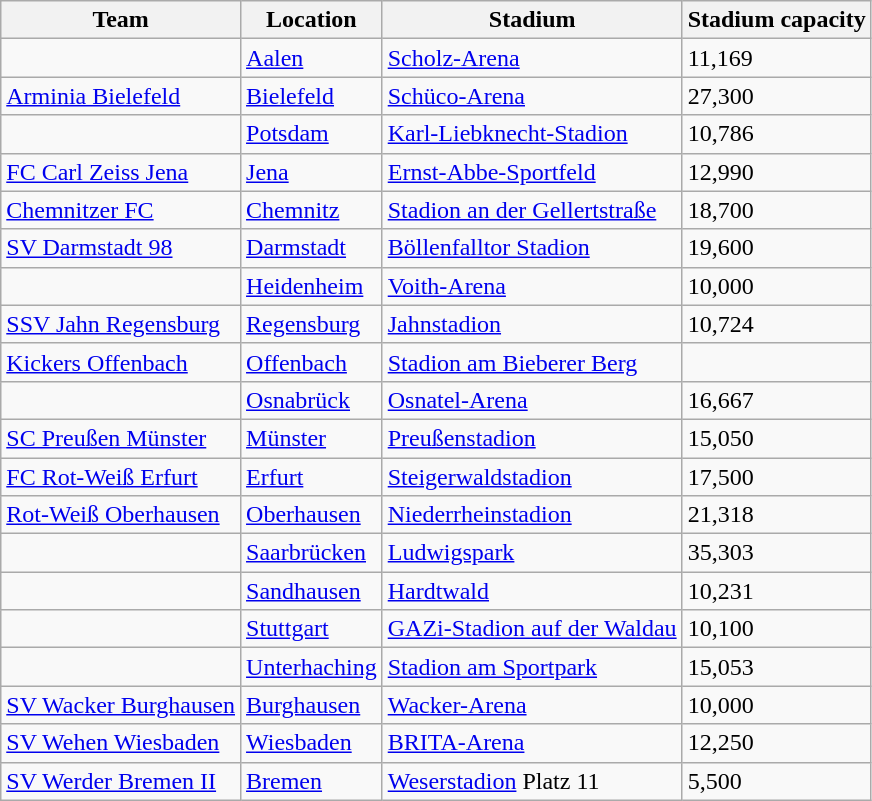<table class="wikitable sortable" style="text-align: left;">
<tr>
<th>Team</th>
<th>Location</th>
<th>Stadium</th>
<th>Stadium capacity</th>
</tr>
<tr>
<td></td>
<td><a href='#'>Aalen</a></td>
<td><a href='#'>Scholz-Arena</a></td>
<td>11,169</td>
</tr>
<tr>
<td><a href='#'>Arminia Bielefeld</a></td>
<td><a href='#'>Bielefeld</a></td>
<td><a href='#'>Schüco-Arena</a></td>
<td>27,300</td>
</tr>
<tr>
<td></td>
<td><a href='#'>Potsdam</a></td>
<td><a href='#'>Karl-Liebknecht-Stadion</a></td>
<td>10,786</td>
</tr>
<tr>
<td><a href='#'>FC Carl Zeiss Jena</a></td>
<td><a href='#'>Jena</a></td>
<td><a href='#'>Ernst-Abbe-Sportfeld</a></td>
<td>12,990</td>
</tr>
<tr>
<td><a href='#'>Chemnitzer FC</a></td>
<td><a href='#'>Chemnitz</a></td>
<td><a href='#'>Stadion an der Gellertstraße</a></td>
<td>18,700</td>
</tr>
<tr>
<td><a href='#'>SV Darmstadt 98</a></td>
<td><a href='#'>Darmstadt</a></td>
<td><a href='#'>Böllenfalltor Stadion</a></td>
<td>19,600</td>
</tr>
<tr>
<td></td>
<td><a href='#'>Heidenheim</a></td>
<td><a href='#'>Voith-Arena</a></td>
<td>10,000</td>
</tr>
<tr>
<td><a href='#'>SSV Jahn Regensburg</a></td>
<td><a href='#'>Regensburg</a></td>
<td><a href='#'>Jahnstadion</a></td>
<td>10,724</td>
</tr>
<tr>
<td><a href='#'>Kickers Offenbach</a></td>
<td><a href='#'>Offenbach</a></td>
<td><a href='#'>Stadion am Bieberer Berg</a></td>
<td></td>
</tr>
<tr>
<td></td>
<td><a href='#'>Osnabrück</a></td>
<td><a href='#'>Osnatel-Arena</a></td>
<td>16,667</td>
</tr>
<tr>
<td><a href='#'>SC Preußen Münster</a></td>
<td><a href='#'>Münster</a></td>
<td><a href='#'>Preußenstadion</a></td>
<td>15,050</td>
</tr>
<tr>
<td><a href='#'>FC Rot-Weiß Erfurt</a></td>
<td><a href='#'>Erfurt</a></td>
<td><a href='#'>Steigerwaldstadion</a></td>
<td>17,500</td>
</tr>
<tr>
<td><a href='#'>Rot-Weiß Oberhausen</a></td>
<td><a href='#'>Oberhausen</a></td>
<td><a href='#'>Niederrheinstadion</a></td>
<td>21,318</td>
</tr>
<tr>
<td></td>
<td><a href='#'>Saarbrücken</a></td>
<td><a href='#'>Ludwigspark</a></td>
<td>35,303</td>
</tr>
<tr>
<td></td>
<td><a href='#'>Sandhausen</a></td>
<td><a href='#'>Hardtwald</a></td>
<td>10,231</td>
</tr>
<tr>
<td></td>
<td><a href='#'>Stuttgart</a></td>
<td><a href='#'>GAZi-Stadion auf der Waldau</a></td>
<td>10,100</td>
</tr>
<tr>
<td></td>
<td><a href='#'>Unterhaching</a></td>
<td><a href='#'>Stadion am Sportpark</a></td>
<td>15,053</td>
</tr>
<tr>
<td><a href='#'>SV Wacker Burghausen</a></td>
<td><a href='#'>Burghausen</a></td>
<td><a href='#'>Wacker-Arena</a></td>
<td>10,000</td>
</tr>
<tr>
<td><a href='#'>SV Wehen Wiesbaden</a></td>
<td><a href='#'>Wiesbaden</a></td>
<td><a href='#'>BRITA-Arena</a></td>
<td>12,250</td>
</tr>
<tr>
<td><a href='#'>SV Werder Bremen II</a></td>
<td><a href='#'>Bremen</a></td>
<td><a href='#'>Weserstadion</a> Platz 11</td>
<td>5,500</td>
</tr>
</table>
